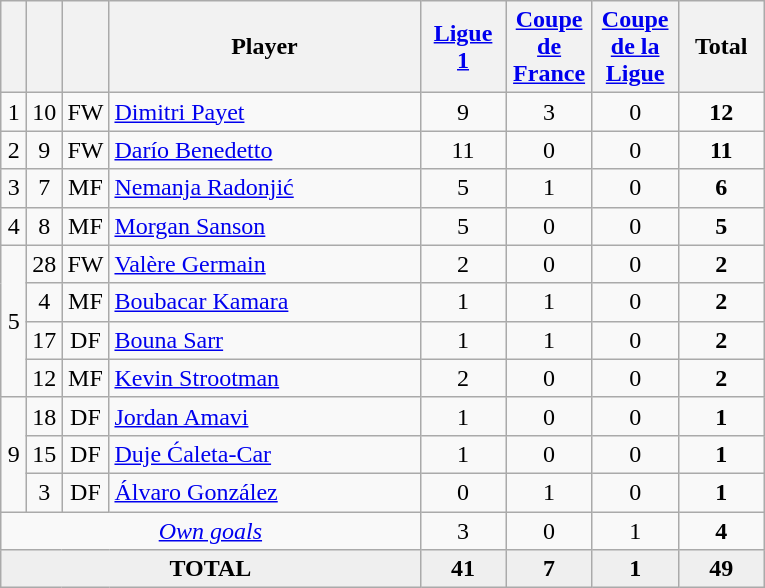<table class="wikitable sortable" style="text-align:center;">
<tr>
<th width=10></th>
<th width=10></th>
<th width=10></th>
<th width=200>Player</th>
<th width=50><a href='#'>Ligue 1</a></th>
<th width=50><a href='#'>Coupe de France</a></th>
<th width=50><a href='#'>Coupe de la Ligue</a></th>
<th width=50>Total</th>
</tr>
<tr>
<td>1</td>
<td>10</td>
<td>FW</td>
<td align=left> <a href='#'>Dimitri Payet</a></td>
<td>9</td>
<td>3</td>
<td>0</td>
<td><strong>12</strong></td>
</tr>
<tr>
<td>2</td>
<td>9</td>
<td>FW</td>
<td align=left> <a href='#'>Darío Benedetto</a></td>
<td>11</td>
<td>0</td>
<td>0</td>
<td><strong>11</strong></td>
</tr>
<tr>
<td>3</td>
<td>7</td>
<td>MF</td>
<td align=left> <a href='#'>Nemanja Radonjić</a></td>
<td>5</td>
<td>1</td>
<td>0</td>
<td><strong>6</strong></td>
</tr>
<tr>
<td>4</td>
<td>8</td>
<td>MF</td>
<td align=left> <a href='#'>Morgan Sanson</a></td>
<td>5</td>
<td>0</td>
<td>0</td>
<td><strong>5</strong></td>
</tr>
<tr>
<td rowspan="4">5</td>
<td>28</td>
<td>FW</td>
<td align=left> <a href='#'>Valère Germain</a></td>
<td>2</td>
<td>0</td>
<td>0</td>
<td><strong>2</strong></td>
</tr>
<tr>
<td>4</td>
<td>MF</td>
<td align=left> <a href='#'>Boubacar Kamara</a></td>
<td>1</td>
<td>1</td>
<td>0</td>
<td><strong>2</strong></td>
</tr>
<tr>
<td>17</td>
<td>DF</td>
<td align=left> <a href='#'>Bouna Sarr</a></td>
<td>1</td>
<td>1</td>
<td>0</td>
<td><strong>2</strong></td>
</tr>
<tr>
<td>12</td>
<td>MF</td>
<td align=left> <a href='#'>Kevin Strootman</a></td>
<td>2</td>
<td>0</td>
<td>0</td>
<td><strong>2</strong></td>
</tr>
<tr>
<td rowspan="3">9</td>
<td>18</td>
<td>DF</td>
<td align=left> <a href='#'>Jordan Amavi</a></td>
<td>1</td>
<td>0</td>
<td>0</td>
<td><strong>1</strong></td>
</tr>
<tr>
<td>15</td>
<td>DF</td>
<td align=left> <a href='#'>Duje Ćaleta-Car</a></td>
<td>1</td>
<td>0</td>
<td>0</td>
<td><strong>1</strong></td>
</tr>
<tr>
<td>3</td>
<td>DF</td>
<td align=left> <a href='#'>Álvaro González</a></td>
<td>0</td>
<td>1</td>
<td>0</td>
<td><strong>1</strong></td>
</tr>
<tr>
<td colspan="4"><a href='#'><em>Own goals</em></a></td>
<td>3</td>
<td>0</td>
<td>1</td>
<td><strong>4</strong></td>
</tr>
<tr bgcolor="#EFEFEF">
<td colspan=4><strong>TOTAL</strong></td>
<td><strong>41</strong></td>
<td><strong>7</strong></td>
<td><strong>1</strong></td>
<td><strong>49</strong></td>
</tr>
</table>
